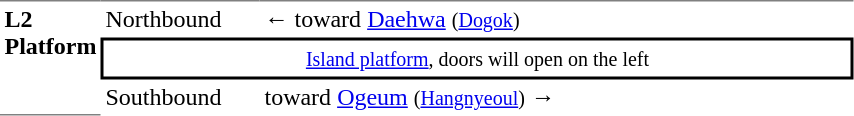<table table border=0 cellspacing=0 cellpadding=3>
<tr>
<td style="border-top:solid 1px gray;border-bottom:solid 1px gray;" width=50 rowspan=10 valign=top><strong>L2<br>Platform</strong></td>
<td style="border-bottom:solid 0px gray;border-top:solid 1px gray;" width=100>Northbound</td>
<td style="border-bottom:solid 0px gray;border-top:solid 1px gray;" width=390>←  toward <a href='#'>Daehwa</a> <small>(<a href='#'>Dogok</a>)</small></td>
</tr>
<tr>
<td style="border-top:solid 2px black;border-right:solid 2px black;border-left:solid 2px black;border-bottom:solid 2px black;text-align:center;" colspan=2><small><a href='#'>Island platform</a>, doors will open on the left</small></td>
</tr>
<tr>
<td>Southbound</td>
<td>  toward <a href='#'>Ogeum</a> <small>(<a href='#'>Hangnyeoul</a>)</small> →</td>
</tr>
</table>
